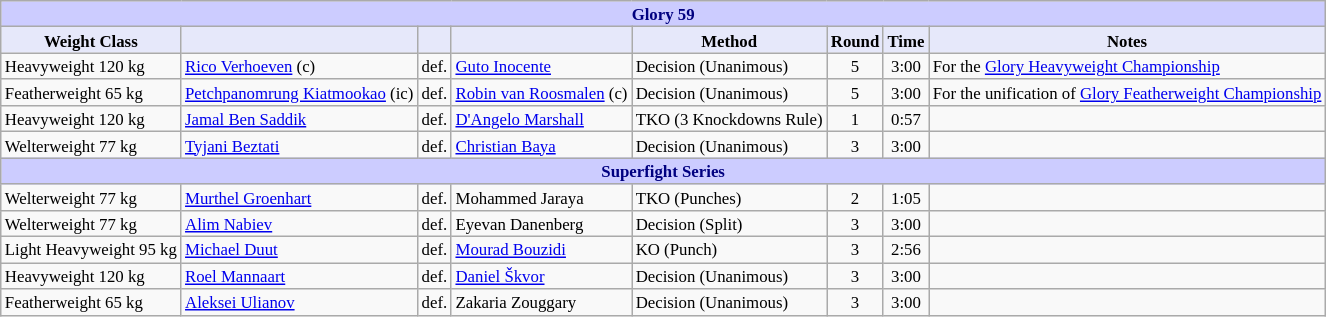<table class="wikitable" style="font-size: 70%;">
<tr>
<th colspan="8" style="background-color: #ccf; color: #000080; text-align: center;"><strong>Glory 59</strong></th>
</tr>
<tr>
<th colspan="1" style="background-color: #E6E8FA; color: #000000; text-align: center;">Weight Class</th>
<th colspan="1" style="background-color: #E6E8FA; color: #000000; text-align: center;"></th>
<th colspan="1" style="background-color: #E6E8FA; color: #000000; text-align: center;"></th>
<th colspan="1" style="background-color: #E6E8FA; color: #000000; text-align: center;"></th>
<th colspan="1" style="background-color: #E6E8FA; color: #000000; text-align: center;">Method</th>
<th colspan="1" style="background-color: #E6E8FA; color: #000000; text-align: center;">Round</th>
<th colspan="1" style="background-color: #E6E8FA; color: #000000; text-align: center;">Time</th>
<th colspan="1" style="background-color: #E6E8FA; color: #000000; text-align: center;">Notes</th>
</tr>
<tr>
<td>Heavyweight 120 kg</td>
<td> <a href='#'>Rico Verhoeven</a> (c)</td>
<td align=center>def.</td>
<td> <a href='#'>Guto Inocente</a></td>
<td>Decision (Unanimous)</td>
<td align=center>5</td>
<td align=center>3:00</td>
<td>For the <a href='#'>Glory Heavyweight Championship</a></td>
</tr>
<tr>
<td>Featherweight 65 kg</td>
<td> <a href='#'>Petchpanomrung Kiatmookao</a> (ic)</td>
<td align=center>def.</td>
<td> <a href='#'>Robin van Roosmalen</a> (c)</td>
<td>Decision (Unanimous)</td>
<td align=center>5</td>
<td align=center>3:00</td>
<td>For the unification of <a href='#'>Glory Featherweight Championship</a></td>
</tr>
<tr>
<td>Heavyweight 120 kg</td>
<td> <a href='#'>Jamal Ben Saddik</a></td>
<td align=center>def.</td>
<td> <a href='#'>D'Angelo Marshall</a></td>
<td>TKO (3 Knockdowns Rule)</td>
<td align=center>1</td>
<td align=center>0:57</td>
<td></td>
</tr>
<tr>
<td>Welterweight 77 kg</td>
<td> <a href='#'>Tyjani Beztati</a></td>
<td align=center>def.</td>
<td> <a href='#'>Christian Baya</a></td>
<td>Decision (Unanimous)</td>
<td align=center>3</td>
<td align=center>3:00</td>
<td></td>
</tr>
<tr>
<th colspan="8" style="background-color: #ccf; color: #000080; text-align: center;"><strong>Superfight Series</strong></th>
</tr>
<tr>
<td>Welterweight 77 kg</td>
<td> <a href='#'>Murthel Groenhart</a></td>
<td align=center>def.</td>
<td> Mohammed Jaraya</td>
<td>TKO (Punches)</td>
<td align=center>2</td>
<td align=center>1:05</td>
<td></td>
</tr>
<tr>
<td>Welterweight 77 kg</td>
<td> <a href='#'>Alim Nabiev</a></td>
<td align=center>def.</td>
<td> Eyevan Danenberg</td>
<td>Decision (Split)</td>
<td align=center>3</td>
<td align=center>3:00</td>
<td></td>
</tr>
<tr>
<td>Light Heavyweight 95 kg</td>
<td> <a href='#'>Michael Duut</a></td>
<td align=center>def.</td>
<td> <a href='#'>Mourad Bouzidi</a></td>
<td>KO (Punch)</td>
<td align=center>3</td>
<td align=center>2:56</td>
<td></td>
</tr>
<tr>
<td>Heavyweight 120 kg</td>
<td> <a href='#'>Roel Mannaart</a></td>
<td align=center>def.</td>
<td> <a href='#'>Daniel Škvor</a></td>
<td>Decision (Unanimous)</td>
<td align=center>3</td>
<td align=center>3:00</td>
<td></td>
</tr>
<tr>
<td>Featherweight 65 kg</td>
<td> <a href='#'>Aleksei Ulianov</a></td>
<td align=center>def.</td>
<td> Zakaria Zouggary</td>
<td>Decision (Unanimous)</td>
<td align=center>3</td>
<td align=center>3:00</td>
<td></td>
</tr>
</table>
